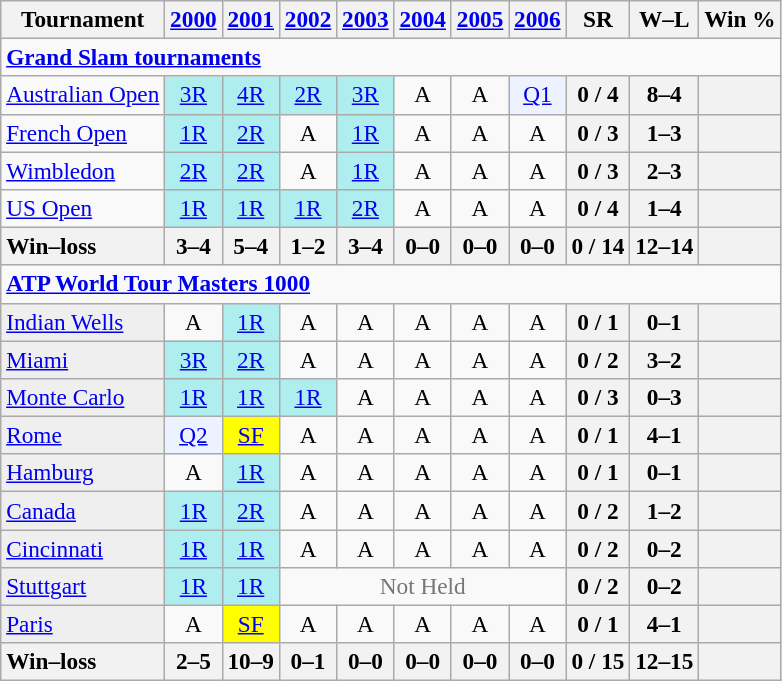<table class=wikitable style=text-align:center;font-size:97%>
<tr>
<th>Tournament</th>
<th><a href='#'>2000</a></th>
<th><a href='#'>2001</a></th>
<th><a href='#'>2002</a></th>
<th><a href='#'>2003</a></th>
<th><a href='#'>2004</a></th>
<th><a href='#'>2005</a></th>
<th><a href='#'>2006</a></th>
<th>SR</th>
<th>W–L</th>
<th>Win %</th>
</tr>
<tr>
<td colspan=20 align=left><a href='#'><strong>Grand Slam tournaments</strong></a></td>
</tr>
<tr>
<td align=left><a href='#'>Australian Open</a></td>
<td style=background:#afeeee><a href='#'>3R</a></td>
<td style=background:#afeeee><a href='#'>4R</a></td>
<td style=background:#afeeee><a href='#'>2R</a></td>
<td style=background:#afeeee><a href='#'>3R</a></td>
<td>A</td>
<td>A</td>
<td style=background:#ecf2ff><a href='#'>Q1</a></td>
<th>0 / 4</th>
<th>8–4</th>
<th></th>
</tr>
<tr>
<td align=left><a href='#'>French Open</a></td>
<td style=background:#afeeee><a href='#'>1R</a></td>
<td style=background:#afeeee><a href='#'>2R</a></td>
<td>A</td>
<td style=background:#afeeee><a href='#'>1R</a></td>
<td>A</td>
<td>A</td>
<td>A</td>
<th>0 / 3</th>
<th>1–3</th>
<th></th>
</tr>
<tr>
<td align=left><a href='#'>Wimbledon</a></td>
<td style=background:#afeeee><a href='#'>2R</a></td>
<td style=background:#afeeee><a href='#'>2R</a></td>
<td>A</td>
<td style=background:#afeeee><a href='#'>1R</a></td>
<td>A</td>
<td>A</td>
<td>A</td>
<th>0 / 3</th>
<th>2–3</th>
<th></th>
</tr>
<tr>
<td align=left><a href='#'>US Open</a></td>
<td style=background:#afeeee><a href='#'>1R</a></td>
<td style=background:#afeeee><a href='#'>1R</a></td>
<td style=background:#afeeee><a href='#'>1R</a></td>
<td style=background:#afeeee><a href='#'>2R</a></td>
<td>A</td>
<td>A</td>
<td>A</td>
<th>0 / 4</th>
<th>1–4</th>
<th></th>
</tr>
<tr>
<th style=text-align:left>Win–loss</th>
<th>3–4</th>
<th>5–4</th>
<th>1–2</th>
<th>3–4</th>
<th>0–0</th>
<th>0–0</th>
<th>0–0</th>
<th>0 / 14</th>
<th>12–14</th>
<th></th>
</tr>
<tr>
<td colspan=20 align=left><strong><a href='#'>ATP World Tour Masters 1000</a></strong></td>
</tr>
<tr>
<td bgcolor=efefef align=left><a href='#'>Indian Wells</a></td>
<td>A</td>
<td bgcolor=afeeee><a href='#'>1R</a></td>
<td>A</td>
<td>A</td>
<td>A</td>
<td>A</td>
<td>A</td>
<th>0 / 1</th>
<th>0–1</th>
<th></th>
</tr>
<tr>
<td bgcolor=efefef align=left><a href='#'>Miami</a></td>
<td bgcolor=afeeee><a href='#'>3R</a></td>
<td bgcolor=afeeee><a href='#'>2R</a></td>
<td>A</td>
<td>A</td>
<td>A</td>
<td>A</td>
<td>A</td>
<th>0 / 2</th>
<th>3–2</th>
<th></th>
</tr>
<tr>
<td bgcolor=efefef align=left><a href='#'>Monte Carlo</a></td>
<td bgcolor=afeeee><a href='#'>1R</a></td>
<td bgcolor=afeeee><a href='#'>1R</a></td>
<td bgcolor=afeeee><a href='#'>1R</a></td>
<td>A</td>
<td>A</td>
<td>A</td>
<td>A</td>
<th>0 / 3</th>
<th>0–3</th>
<th></th>
</tr>
<tr>
<td bgcolor=efefef align=left><a href='#'>Rome</a></td>
<td bgcolor=ecf2ff><a href='#'>Q2</a></td>
<td bgcolor=yellow><a href='#'>SF</a></td>
<td>A</td>
<td>A</td>
<td>A</td>
<td>A</td>
<td>A</td>
<th>0 / 1</th>
<th>4–1</th>
<th></th>
</tr>
<tr>
<td bgcolor=efefef align=left><a href='#'>Hamburg</a></td>
<td>A</td>
<td bgcolor=afeeee><a href='#'>1R</a></td>
<td>A</td>
<td>A</td>
<td>A</td>
<td>A</td>
<td>A</td>
<th>0 / 1</th>
<th>0–1</th>
<th></th>
</tr>
<tr>
<td bgcolor=efefef align=left><a href='#'>Canada</a></td>
<td bgcolor=afeeee><a href='#'>1R</a></td>
<td bgcolor=afeeee><a href='#'>2R</a></td>
<td>A</td>
<td>A</td>
<td>A</td>
<td>A</td>
<td>A</td>
<th>0 / 2</th>
<th>1–2</th>
<th></th>
</tr>
<tr>
<td bgcolor=efefef align=left><a href='#'>Cincinnati</a></td>
<td bgcolor=afeeee><a href='#'>1R</a></td>
<td bgcolor=afeeee><a href='#'>1R</a></td>
<td>A</td>
<td>A</td>
<td>A</td>
<td>A</td>
<td>A</td>
<th>0 / 2</th>
<th>0–2</th>
<th></th>
</tr>
<tr>
<td bgcolor=efefef align=left><a href='#'>Stuttgart</a></td>
<td bgcolor=afeeee><a href='#'>1R</a></td>
<td bgcolor=afeeee><a href='#'>1R</a></td>
<td colspan=5 style=color:#767676>Not Held</td>
<th>0 / 2</th>
<th>0–2</th>
<th></th>
</tr>
<tr>
<td bgcolor=efefef align=left><a href='#'>Paris</a></td>
<td>A</td>
<td bgcolor=yellow><a href='#'>SF</a></td>
<td>A</td>
<td>A</td>
<td>A</td>
<td>A</td>
<td>A</td>
<th>0 / 1</th>
<th>4–1</th>
<th></th>
</tr>
<tr>
<th style=text-align:left>Win–loss</th>
<th>2–5</th>
<th>10–9</th>
<th>0–1</th>
<th>0–0</th>
<th>0–0</th>
<th>0–0</th>
<th>0–0</th>
<th>0 / 15</th>
<th>12–15</th>
<th></th>
</tr>
</table>
